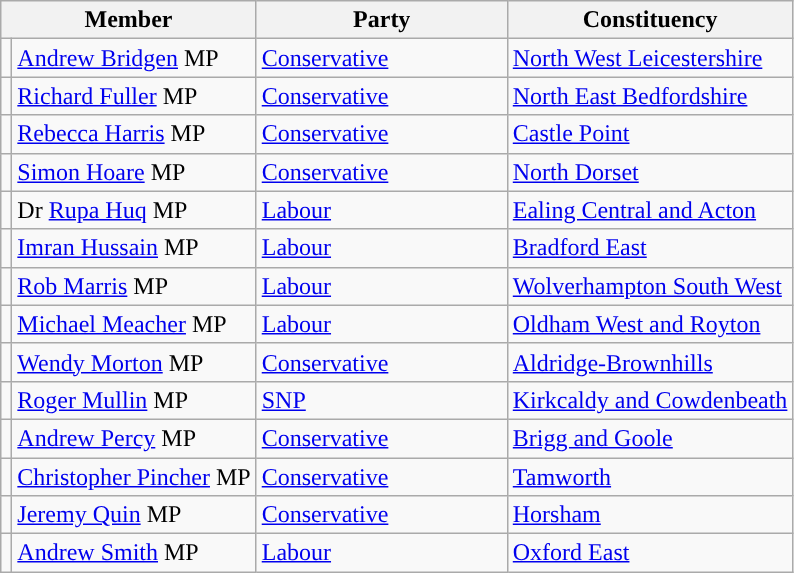<table class="wikitable">
<tr>
<th width="160px" colspan="2" valign="top">Member</th>
<th width="160px" valign="top">Party</th>
<th valign="top">Constituency</th>
</tr>
<tr>
<td style="color:inherit;background:"></td>
<td><a href='#'>Andrew Bridgen</a> MP</td>
<td><a href='#'>Conservative</a></td>
<td><a href='#'>North West Leicestershire</a></td>
</tr>
<tr>
<td style="color:inherit;background:"></td>
<td><a href='#'>Richard Fuller</a> MP</td>
<td><a href='#'>Conservative</a></td>
<td><a href='#'>North East Bedfordshire</a></td>
</tr>
<tr>
<td style="color:inherit;background:"></td>
<td><a href='#'>Rebecca Harris</a> MP</td>
<td><a href='#'>Conservative</a></td>
<td><a href='#'>Castle Point</a></td>
</tr>
<tr>
<td style="color:inherit;background:"></td>
<td><a href='#'>Simon Hoare</a> MP</td>
<td><a href='#'>Conservative</a></td>
<td><a href='#'>North Dorset</a></td>
</tr>
<tr>
<td style="color:inherit;background:"></td>
<td>Dr <a href='#'>Rupa Huq</a> MP</td>
<td><a href='#'>Labour</a></td>
<td><a href='#'>Ealing Central and Acton</a></td>
</tr>
<tr>
<td style="color:inherit;background:"></td>
<td><a href='#'>Imran Hussain</a> MP</td>
<td><a href='#'>Labour</a></td>
<td><a href='#'>Bradford East</a></td>
</tr>
<tr>
<td style="color:inherit;background:"></td>
<td><a href='#'>Rob Marris</a> MP</td>
<td><a href='#'>Labour</a></td>
<td><a href='#'>Wolverhampton South West</a></td>
</tr>
<tr>
<td style="color:inherit;background:"></td>
<td><a href='#'>Michael Meacher</a> MP</td>
<td><a href='#'>Labour</a></td>
<td><a href='#'>Oldham West and Royton</a></td>
</tr>
<tr>
<td style="color:inherit;background:"></td>
<td><a href='#'>Wendy Morton</a> MP</td>
<td><a href='#'>Conservative</a></td>
<td><a href='#'>Aldridge-Brownhills</a></td>
</tr>
<tr>
<td style="color:inherit;background:"></td>
<td><a href='#'>Roger Mullin</a> MP</td>
<td><a href='#'>SNP</a></td>
<td><a href='#'>Kirkcaldy and Cowdenbeath</a></td>
</tr>
<tr>
<td style="color:inherit;background:"></td>
<td><a href='#'>Andrew Percy</a> MP</td>
<td><a href='#'>Conservative</a></td>
<td><a href='#'>Brigg and Goole</a></td>
</tr>
<tr>
<td style="color:inherit;background:"></td>
<td><a href='#'>Christopher Pincher</a> MP</td>
<td><a href='#'>Conservative</a></td>
<td><a href='#'>Tamworth</a></td>
</tr>
<tr>
<td style="color:inherit;background:"></td>
<td><a href='#'>Jeremy Quin</a> MP</td>
<td><a href='#'>Conservative</a></td>
<td><a href='#'>Horsham</a></td>
</tr>
<tr>
<td style="color:inherit;background:"></td>
<td><a href='#'>Andrew Smith</a> MP</td>
<td><a href='#'>Labour</a></td>
<td><a href='#'>Oxford East</a></td>
</tr>
</table>
